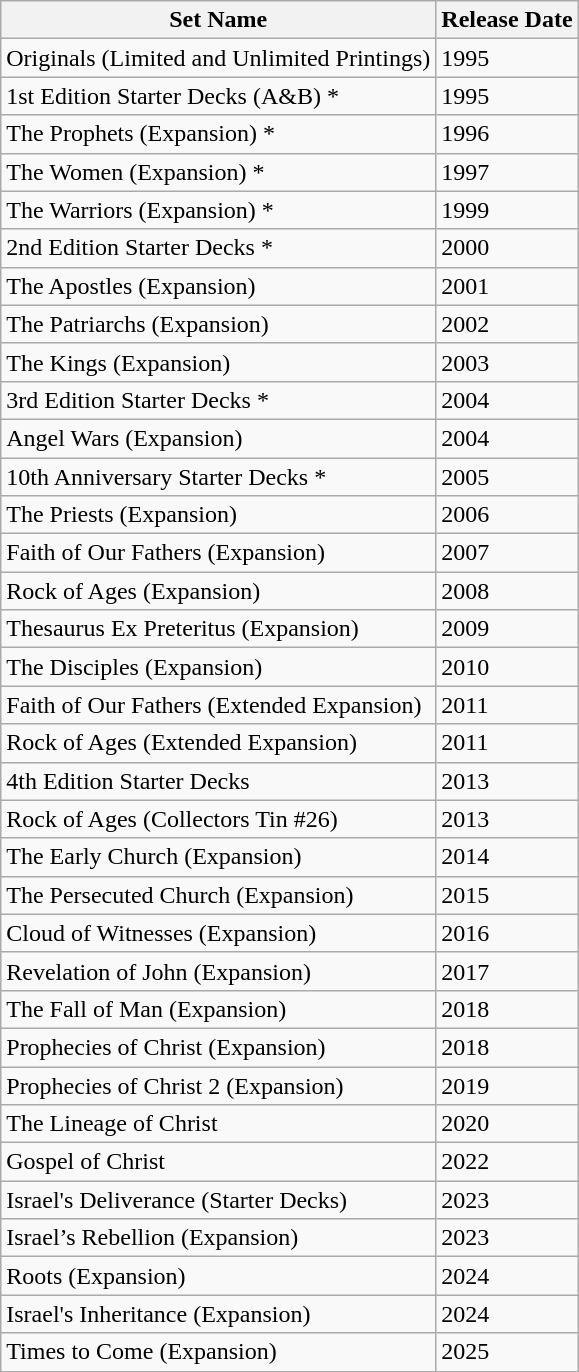<table class="wikitable">
<tr>
<th>Set Name</th>
<th>Release Date</th>
</tr>
<tr>
<td>Originals (Limited and Unlimited Printings)</td>
<td>1995</td>
</tr>
<tr>
<td>1st Edition Starter Decks (A&B) *</td>
<td>1995</td>
</tr>
<tr>
<td>The Prophets (Expansion) *</td>
<td>1996</td>
</tr>
<tr>
<td>The Women (Expansion) *</td>
<td>1997</td>
</tr>
<tr>
<td>The Warriors (Expansion) *</td>
<td>1999</td>
</tr>
<tr>
<td>2nd Edition Starter Decks *</td>
<td>2000</td>
</tr>
<tr>
<td>The Apostles (Expansion)</td>
<td>2001</td>
</tr>
<tr>
<td>The Patriarchs (Expansion)</td>
<td>2002</td>
</tr>
<tr>
<td>The Kings (Expansion)</td>
<td>2003</td>
</tr>
<tr>
<td>3rd Edition Starter Decks *</td>
<td>2004</td>
</tr>
<tr>
<td>Angel Wars (Expansion)</td>
<td>2004</td>
</tr>
<tr>
<td>10th Anniversary Starter Decks *</td>
<td>2005</td>
</tr>
<tr>
<td>The Priests (Expansion)</td>
<td>2006</td>
</tr>
<tr>
<td>Faith of Our Fathers (Expansion)</td>
<td>2007</td>
</tr>
<tr>
<td>Rock of Ages (Expansion)</td>
<td>2008</td>
</tr>
<tr>
<td>Thesaurus Ex Preteritus (Expansion)</td>
<td>2009</td>
</tr>
<tr>
<td>The Disciples (Expansion)</td>
<td>2010</td>
</tr>
<tr>
<td>Faith of Our Fathers (Extended Expansion)</td>
<td>2011</td>
</tr>
<tr>
<td>Rock of Ages (Extended Expansion)</td>
<td>2011</td>
</tr>
<tr>
<td>4th Edition Starter Decks</td>
<td>2013</td>
</tr>
<tr>
<td>Rock of Ages (Collectors Tin #26)</td>
<td>2013</td>
</tr>
<tr>
<td>The Early Church (Expansion)</td>
<td>2014</td>
</tr>
<tr>
<td>The Persecuted Church (Expansion)</td>
<td>2015</td>
</tr>
<tr>
<td>Cloud of Witnesses (Expansion)</td>
<td>2016</td>
</tr>
<tr>
<td>Revelation of John (Expansion)</td>
<td>2017</td>
</tr>
<tr>
<td>The Fall of Man (Expansion)</td>
<td>2018</td>
</tr>
<tr>
<td>Prophecies of Christ (Expansion)</td>
<td>2018</td>
</tr>
<tr>
<td>Prophecies of Christ 2 (Expansion)</td>
<td>2019</td>
</tr>
<tr>
<td>The Lineage of Christ</td>
<td>2020</td>
</tr>
<tr>
<td>Gospel of Christ</td>
<td>2022</td>
</tr>
<tr>
<td>Israel's Deliverance (Starter Decks)</td>
<td>2023</td>
</tr>
<tr>
<td>Israel’s Rebellion (Expansion)</td>
<td>2023</td>
</tr>
<tr>
<td>Roots (Expansion)</td>
<td>2024</td>
</tr>
<tr>
<td>Israel's Inheritance (Expansion)</td>
<td>2024</td>
</tr>
<tr>
<td>Times to Come (Expansion)</td>
<td>2025</td>
</tr>
</table>
